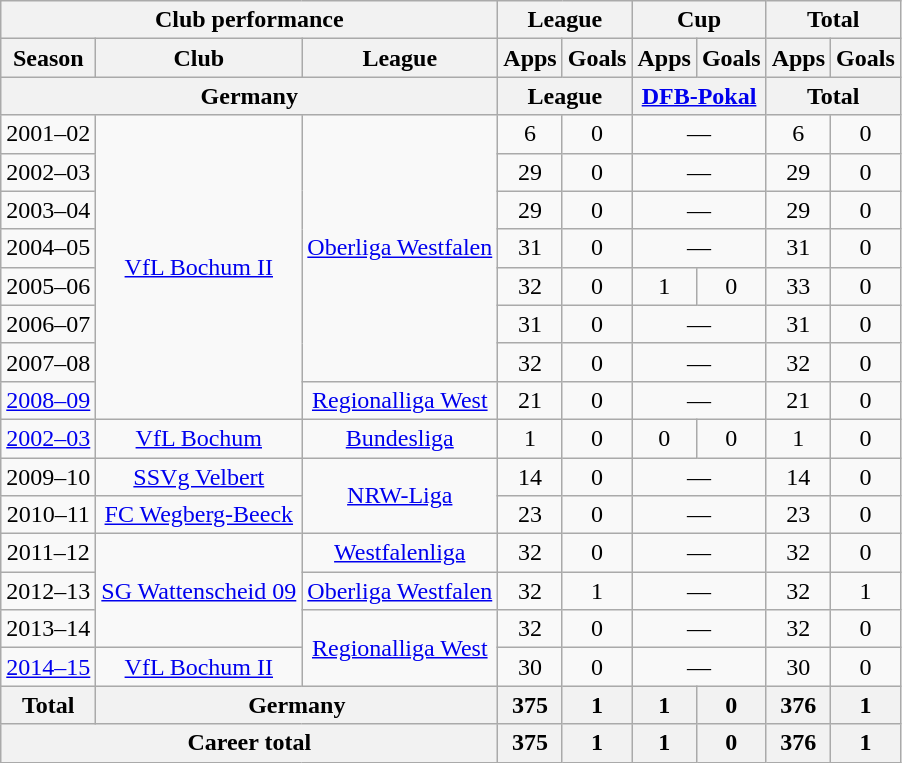<table class="wikitable" style="text-align:center">
<tr>
<th colspan=3>Club performance</th>
<th colspan=2>League</th>
<th colspan=2>Cup</th>
<th colspan=2>Total</th>
</tr>
<tr>
<th>Season</th>
<th>Club</th>
<th>League</th>
<th>Apps</th>
<th>Goals</th>
<th>Apps</th>
<th>Goals</th>
<th>Apps</th>
<th>Goals</th>
</tr>
<tr>
<th colspan=3>Germany</th>
<th colspan=2>League</th>
<th colspan=2><a href='#'>DFB-Pokal</a></th>
<th colspan=2>Total</th>
</tr>
<tr>
<td>2001–02</td>
<td rowspan="8"><a href='#'>VfL Bochum II</a></td>
<td rowspan="7"><a href='#'>Oberliga Westfalen</a></td>
<td>6</td>
<td>0</td>
<td colspan="2">—</td>
<td>6</td>
<td>0</td>
</tr>
<tr>
<td>2002–03</td>
<td>29</td>
<td>0</td>
<td colspan="2">—</td>
<td>29</td>
<td>0</td>
</tr>
<tr>
<td>2003–04</td>
<td>29</td>
<td>0</td>
<td colspan="2">—</td>
<td>29</td>
<td>0</td>
</tr>
<tr>
<td>2004–05</td>
<td>31</td>
<td>0</td>
<td colspan="2">—</td>
<td>31</td>
<td>0</td>
</tr>
<tr>
<td>2005–06</td>
<td>32</td>
<td>0</td>
<td>1</td>
<td>0</td>
<td>33</td>
<td>0</td>
</tr>
<tr>
<td>2006–07</td>
<td>31</td>
<td>0</td>
<td colspan="2">—</td>
<td>31</td>
<td>0</td>
</tr>
<tr>
<td>2007–08</td>
<td>32</td>
<td>0</td>
<td colspan="2">—</td>
<td>32</td>
<td>0</td>
</tr>
<tr>
<td><a href='#'>2008–09</a></td>
<td><a href='#'>Regionalliga West</a></td>
<td>21</td>
<td>0</td>
<td colspan="2">—</td>
<td>21</td>
<td>0</td>
</tr>
<tr>
<td><a href='#'>2002–03</a></td>
<td><a href='#'>VfL Bochum</a></td>
<td><a href='#'>Bundesliga</a></td>
<td>1</td>
<td>0</td>
<td>0</td>
<td>0</td>
<td>1</td>
<td>0</td>
</tr>
<tr>
<td>2009–10</td>
<td><a href='#'>SSVg Velbert</a></td>
<td rowspan="2"><a href='#'>NRW-Liga</a></td>
<td>14</td>
<td>0</td>
<td colspan="2">—</td>
<td>14</td>
<td>0</td>
</tr>
<tr>
<td>2010–11</td>
<td><a href='#'>FC Wegberg-Beeck</a></td>
<td>23</td>
<td>0</td>
<td colspan="2">—</td>
<td>23</td>
<td>0</td>
</tr>
<tr>
<td>2011–12</td>
<td rowspan="3"><a href='#'>SG Wattenscheid 09</a></td>
<td><a href='#'>Westfalenliga</a></td>
<td>32</td>
<td>0</td>
<td colspan="2">—</td>
<td>32</td>
<td>0</td>
</tr>
<tr>
<td>2012–13</td>
<td><a href='#'>Oberliga Westfalen</a></td>
<td>32</td>
<td>1</td>
<td colspan="2">—</td>
<td>32</td>
<td>1</td>
</tr>
<tr>
<td>2013–14</td>
<td rowspan="2"><a href='#'>Regionalliga West</a></td>
<td>32</td>
<td>0</td>
<td colspan="2">—</td>
<td>32</td>
<td>0</td>
</tr>
<tr>
<td><a href='#'>2014–15</a></td>
<td><a href='#'>VfL Bochum II</a></td>
<td>30</td>
<td>0</td>
<td colspan="2">—</td>
<td>30</td>
<td>0</td>
</tr>
<tr>
<th rowspan=1>Total</th>
<th colspan=2>Germany</th>
<th>375</th>
<th>1</th>
<th>1</th>
<th>0</th>
<th>376</th>
<th>1</th>
</tr>
<tr>
<th colspan=3>Career total</th>
<th>375</th>
<th>1</th>
<th>1</th>
<th>0</th>
<th>376</th>
<th>1</th>
</tr>
</table>
